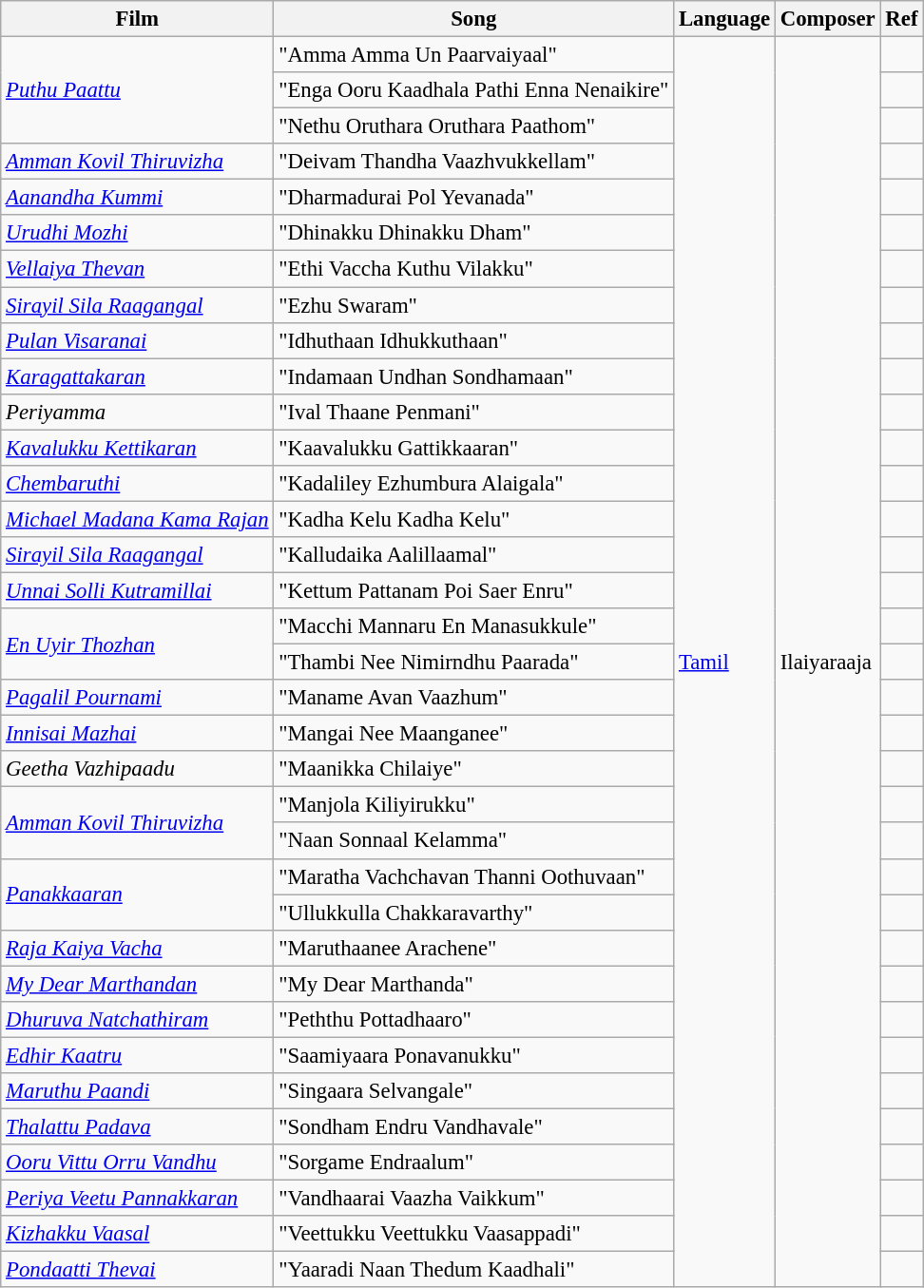<table class="wikitable sortable" style="font-size:95%;">
<tr>
<th>Film</th>
<th>Song</th>
<th>Language</th>
<th>Composer</th>
<th>Ref</th>
</tr>
<tr>
<td rowspan="3"><em><a href='#'>Puthu Paattu</a></em></td>
<td>"Amma Amma Un Paarvaiyaal"</td>
<td rowspan="35"><a href='#'>Tamil</a></td>
<td rowspan="35">Ilaiyaraaja</td>
<td></td>
</tr>
<tr>
<td>"Enga Ooru Kaadhala Pathi Enna Nenaikire"</td>
<td></td>
</tr>
<tr>
<td>"Nethu Oruthara Oruthara Paathom"</td>
<td></td>
</tr>
<tr>
<td><em><a href='#'>Amman Kovil Thiruvizha</a></em></td>
<td>"Deivam Thandha Vaazhvukkellam"</td>
<td></td>
</tr>
<tr>
<td><em><a href='#'>Aanandha Kummi</a></em></td>
<td>"Dharmadurai Pol Yevanada"</td>
<td></td>
</tr>
<tr>
<td><em><a href='#'>Urudhi Mozhi</a></em></td>
<td>"Dhinakku Dhinakku Dham"</td>
<td></td>
</tr>
<tr>
<td><em><a href='#'>Vellaiya Thevan</a></em></td>
<td>"Ethi Vaccha Kuthu Vilakku"</td>
<td></td>
</tr>
<tr>
<td><em><a href='#'>Sirayil Sila Raagangal</a></em></td>
<td>"Ezhu Swaram"</td>
<td></td>
</tr>
<tr>
<td><em><a href='#'>Pulan Visaranai</a></em></td>
<td>"Idhuthaan Idhukkuthaan"</td>
<td></td>
</tr>
<tr>
<td><em><a href='#'>Karagattakaran</a></em></td>
<td>"Indamaan Undhan Sondhamaan"</td>
<td></td>
</tr>
<tr>
<td><em>Periyamma</em></td>
<td>"Ival Thaane Penmani"</td>
<td></td>
</tr>
<tr>
<td><em><a href='#'>Kavalukku Kettikaran</a></em></td>
<td>"Kaavalukku Gattikkaaran"</td>
<td></td>
</tr>
<tr>
<td><em><a href='#'>Chembaruthi</a></em></td>
<td>"Kadaliley Ezhumbura Alaigala"</td>
<td></td>
</tr>
<tr>
<td><em><a href='#'>Michael Madana Kama Rajan</a></em></td>
<td>"Kadha Kelu Kadha Kelu"</td>
<td></td>
</tr>
<tr>
<td><em><a href='#'>Sirayil Sila Raagangal</a></em></td>
<td>"Kalludaika Aalillaamal"</td>
<td></td>
</tr>
<tr>
<td><em><a href='#'>Unnai Solli Kutramillai</a></em></td>
<td>"Kettum Pattanam Poi Saer Enru"</td>
<td></td>
</tr>
<tr>
<td rowspan="2"><em><a href='#'>En Uyir Thozhan</a></em></td>
<td>"Macchi Mannaru En Manasukkule"</td>
<td></td>
</tr>
<tr>
<td>"Thambi Nee Nimirndhu Paarada"</td>
<td></td>
</tr>
<tr>
<td><em><a href='#'>Pagalil Pournami</a></em></td>
<td>"Maname Avan Vaazhum"</td>
<td></td>
</tr>
<tr>
<td><em><a href='#'>Innisai Mazhai</a></em></td>
<td>"Mangai Nee Maanganee"</td>
<td></td>
</tr>
<tr>
<td><em>Geetha Vazhipaadu</em></td>
<td>"Maanikka Chilaiye"</td>
<td></td>
</tr>
<tr>
<td rowspan="2"><em><a href='#'>Amman Kovil Thiruvizha</a></em></td>
<td>"Manjola Kiliyirukku"</td>
<td></td>
</tr>
<tr>
<td>"Naan Sonnaal Kelamma"</td>
<td></td>
</tr>
<tr>
<td rowspan="2"><em><a href='#'>Panakkaaran</a></em></td>
<td>"Maratha Vachchavan Thanni Oothuvaan"</td>
<td></td>
</tr>
<tr>
<td>"Ullukkulla Chakkaravarthy"</td>
<td></td>
</tr>
<tr>
<td><em><a href='#'>Raja Kaiya Vacha</a></em></td>
<td>"Maruthaanee Arachene"</td>
<td></td>
</tr>
<tr>
<td><em><a href='#'>My Dear Marthandan</a></em></td>
<td>"My Dear Marthanda"</td>
<td></td>
</tr>
<tr>
<td><em><a href='#'>Dhuruva Natchathiram</a></em></td>
<td>"Peththu Pottadhaaro"</td>
<td></td>
</tr>
<tr>
<td><em><a href='#'>Edhir Kaatru</a></em></td>
<td>"Saamiyaara Ponavanukku"</td>
<td></td>
</tr>
<tr>
<td><em><a href='#'>Maruthu Paandi</a></em></td>
<td>"Singaara Selvangale"</td>
<td></td>
</tr>
<tr>
<td><em><a href='#'>Thalattu Padava</a></em></td>
<td>"Sondham Endru Vandhavale"</td>
<td></td>
</tr>
<tr>
<td><em><a href='#'>Ooru Vittu Orru Vandhu</a></em></td>
<td>"Sorgame Endraalum"</td>
<td></td>
</tr>
<tr>
<td><em><a href='#'>Periya Veetu Pannakkaran</a></em></td>
<td>"Vandhaarai Vaazha Vaikkum"</td>
<td></td>
</tr>
<tr>
<td><em><a href='#'>Kizhakku Vaasal</a></em></td>
<td>"Veettukku Veettukku Vaasappadi"</td>
<td></td>
</tr>
<tr>
<td><em><a href='#'>Pondaatti Thevai</a></em></td>
<td>"Yaaradi Naan Thedum Kaadhali"</td>
<td></td>
</tr>
</table>
